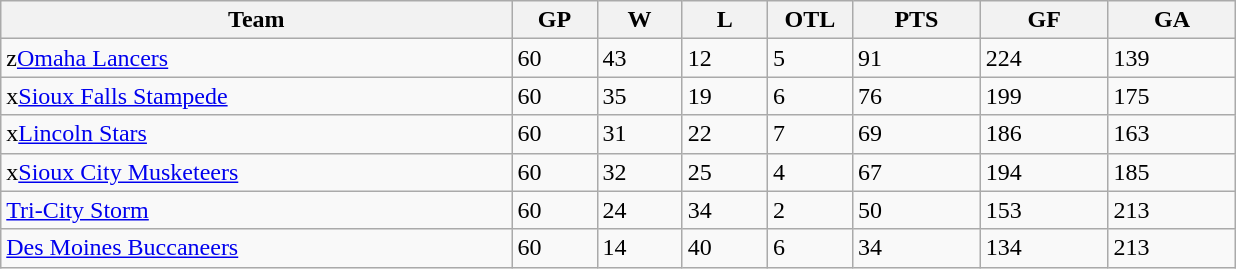<table class="wikitable">
<tr>
<th bgcolor="#DDDDFF" width="30%">Team</th>
<th bgcolor="#DDDDFF" width="5%">GP</th>
<th bgcolor="#DDDDFF" width="5%">W</th>
<th bgcolor="#DDDDFF" width="5%">L</th>
<th bgcolor="#DDDDFF" width="5%">OTL</th>
<th bgcolor="#DDDDFF" width="7.5%">PTS</th>
<th bgcolor="#DDDDFF" width="7.5%">GF</th>
<th bgcolor="#DDDDFF" width="7.5%">GA</th>
</tr>
<tr>
<td>z<a href='#'>Omaha Lancers</a></td>
<td>60</td>
<td>43</td>
<td>12</td>
<td>5</td>
<td>91</td>
<td>224</td>
<td>139</td>
</tr>
<tr>
<td>x<a href='#'>Sioux Falls Stampede</a></td>
<td>60</td>
<td>35</td>
<td>19</td>
<td>6</td>
<td>76</td>
<td>199</td>
<td>175</td>
</tr>
<tr>
<td>x<a href='#'>Lincoln Stars</a></td>
<td>60</td>
<td>31</td>
<td>22</td>
<td>7</td>
<td>69</td>
<td>186</td>
<td>163</td>
</tr>
<tr>
<td>x<a href='#'>Sioux City Musketeers</a></td>
<td>60</td>
<td>32</td>
<td>25</td>
<td>4</td>
<td>67</td>
<td>194</td>
<td>185</td>
</tr>
<tr>
<td><a href='#'>Tri-City Storm</a></td>
<td>60</td>
<td>24</td>
<td>34</td>
<td>2</td>
<td>50</td>
<td>153</td>
<td>213</td>
</tr>
<tr>
<td><a href='#'>Des Moines Buccaneers</a></td>
<td>60</td>
<td>14</td>
<td>40</td>
<td>6</td>
<td>34</td>
<td>134</td>
<td>213</td>
</tr>
</table>
